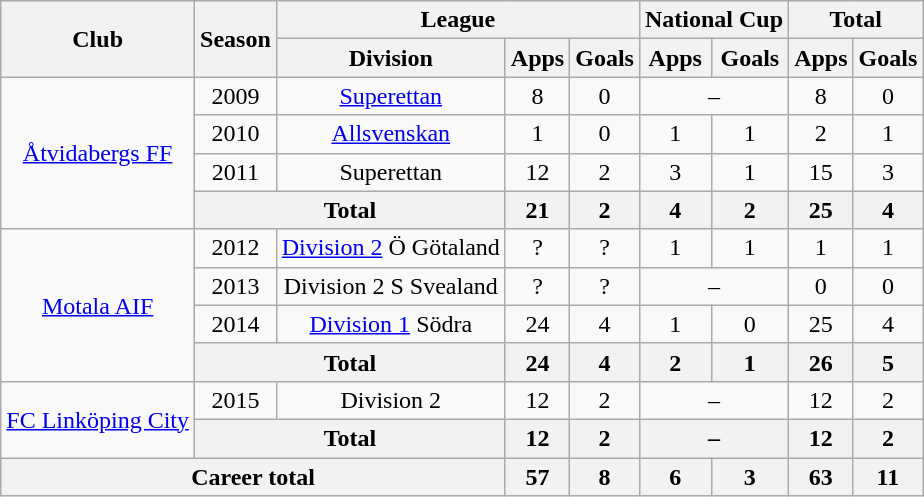<table class="wikitable" style="text-align: center;">
<tr>
<th rowspan="2">Club</th>
<th rowspan="2">Season</th>
<th colspan="3">League</th>
<th colspan="2">National Cup</th>
<th colspan="2">Total</th>
</tr>
<tr>
<th>Division</th>
<th>Apps</th>
<th>Goals</th>
<th>Apps</th>
<th>Goals</th>
<th>Apps</th>
<th>Goals</th>
</tr>
<tr>
<td rowspan="4" valign="center"><a href='#'>Åtvidabergs FF</a></td>
<td>2009</td>
<td><a href='#'>Superettan</a></td>
<td>8</td>
<td>0</td>
<td colspan="2">–</td>
<td>8</td>
<td>0</td>
</tr>
<tr>
<td>2010</td>
<td><a href='#'>Allsvenskan</a></td>
<td>1</td>
<td>0</td>
<td>1</td>
<td>1</td>
<td>2</td>
<td>1</td>
</tr>
<tr>
<td>2011</td>
<td>Superettan</td>
<td>12</td>
<td>2</td>
<td>3</td>
<td>1</td>
<td>15</td>
<td>3</td>
</tr>
<tr>
<th colspan="2">Total</th>
<th>21</th>
<th>2</th>
<th>4</th>
<th>2</th>
<th>25</th>
<th>4</th>
</tr>
<tr>
<td rowspan="4" valign="center"><a href='#'>Motala AIF</a></td>
<td>2012</td>
<td><a href='#'>Division 2</a> Ö Götaland</td>
<td>?</td>
<td>?</td>
<td>1</td>
<td>1</td>
<td>1</td>
<td>1</td>
</tr>
<tr>
<td>2013</td>
<td>Division 2 S Svealand</td>
<td>?</td>
<td>?</td>
<td colspan="2">–</td>
<td>0</td>
<td>0</td>
</tr>
<tr>
<td>2014</td>
<td><a href='#'>Division 1</a> Södra</td>
<td>24</td>
<td>4</td>
<td>1</td>
<td>0</td>
<td>25</td>
<td>4</td>
</tr>
<tr>
<th colspan="2">Total</th>
<th>24</th>
<th>4</th>
<th>2</th>
<th>1</th>
<th>26</th>
<th>5</th>
</tr>
<tr>
<td rowspan="2" valign="center"><a href='#'>FC Linköping City</a></td>
<td>2015</td>
<td>Division 2</td>
<td>12</td>
<td>2</td>
<td colspan="2">–</td>
<td>12</td>
<td>2</td>
</tr>
<tr>
<th colspan="2">Total</th>
<th>12</th>
<th>2</th>
<th colspan="2">–</th>
<th>12</th>
<th>2</th>
</tr>
<tr>
<th colspan="3">Career total</th>
<th>57</th>
<th>8</th>
<th>6</th>
<th>3</th>
<th>63</th>
<th>11</th>
</tr>
</table>
